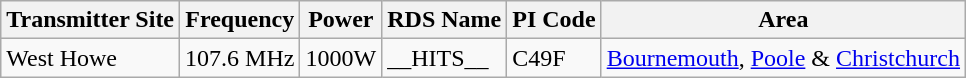<table class="wikitable">
<tr>
<th>Transmitter Site</th>
<th>Frequency</th>
<th>Power</th>
<th>RDS Name</th>
<th>PI Code</th>
<th>Area</th>
</tr>
<tr>
<td>West Howe</td>
<td>107.6 MHz</td>
<td>1000W</td>
<td>__HITS__</td>
<td>C49F</td>
<td><a href='#'>Bournemouth</a>, <a href='#'>Poole</a> & <a href='#'>Christchurch</a></td>
</tr>
</table>
